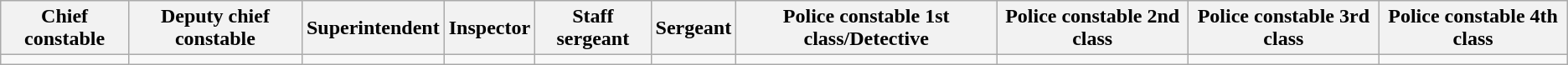<table class="wikitable">
<tr>
<th>Chief constable</th>
<th>Deputy chief constable</th>
<th>Superintendent</th>
<th>Inspector</th>
<th>Staff sergeant</th>
<th>Sergeant</th>
<th>Police constable 1st class/Detective</th>
<th>Police constable 2nd class</th>
<th>Police constable 3rd class</th>
<th>Police constable 4th class</th>
</tr>
<tr>
<td></td>
<td></td>
<td></td>
<td></td>
<td></td>
<td></td>
<td></td>
<td></td>
<td></td>
<td></td>
</tr>
</table>
